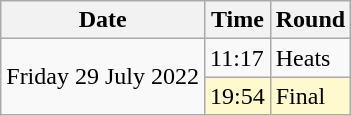<table class="wikitable">
<tr>
<th>Date</th>
<th>Time</th>
<th>Round</th>
</tr>
<tr>
<td rowspan=2>Friday 29 July 2022</td>
<td>11:17</td>
<td>Heats</td>
</tr>
<tr>
<td style=background:lemonchiffon>19:54</td>
<td style=background:lemonchiffon>Final</td>
</tr>
</table>
